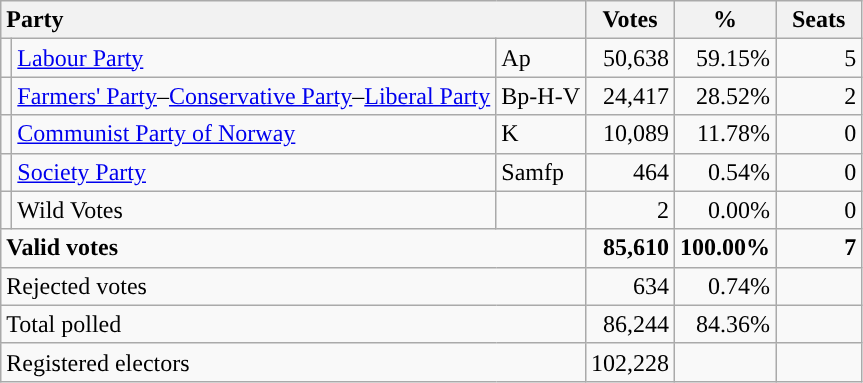<table class="wikitable" border="1" style="text-align:right;">
<tr>
<th style="text-align:left;" colspan=3>Party</th>
<th align=center width="50">Votes</th>
<th align=center width="50">%</th>
<th align=center width="50">Seats</th>
</tr>
<tr>
<td style="color:inherit;background:"></td>
<td align=left><a href='#'>Labour Party</a></td>
<td align=left>Ap</td>
<td>50,638</td>
<td>59.15%</td>
<td>5</td>
</tr>
<tr>
<td></td>
<td align=left><a href='#'>Farmers' Party</a>–<a href='#'>Conservative Party</a>–<a href='#'>Liberal Party</a></td>
<td align=left>Bp-H-V</td>
<td>24,417</td>
<td>28.52%</td>
<td>2</td>
</tr>
<tr>
<td style="color:inherit;background:"></td>
<td align=left><a href='#'>Communist Party of Norway</a></td>
<td align=left>K</td>
<td>10,089</td>
<td>11.78%</td>
<td>0</td>
</tr>
<tr>
<td></td>
<td align=left><a href='#'>Society Party</a></td>
<td align=left>Samfp</td>
<td>464</td>
<td>0.54%</td>
<td>0</td>
</tr>
<tr>
<td></td>
<td align=left>Wild Votes</td>
<td align=left></td>
<td>2</td>
<td>0.00%</td>
<td>0</td>
</tr>
<tr style="font-weight:bold">
<td align=left colspan=3>Valid votes</td>
<td>85,610</td>
<td>100.00%</td>
<td>7</td>
</tr>
<tr>
<td align=left colspan=3>Rejected votes</td>
<td>634</td>
<td>0.74%</td>
<td></td>
</tr>
<tr>
<td align=left colspan=3>Total polled</td>
<td>86,244</td>
<td>84.36%</td>
<td></td>
</tr>
<tr>
<td align=left colspan=3>Registered electors</td>
<td>102,228</td>
<td></td>
<td></td>
</tr>
</table>
